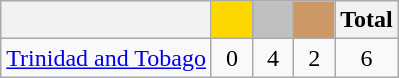<table class="wikitable">
<tr>
<th></th>
<th style="background-color:gold">        </th>
<th style="background-color:silver">      </th>
<th style="background-color:#CC9966">      </th>
<th>Total</th>
</tr>
<tr align="center">
<td> <a href='#'>Trinidad and Tobago</a></td>
<td>0</td>
<td>4</td>
<td>2</td>
<td>6</td>
</tr>
</table>
